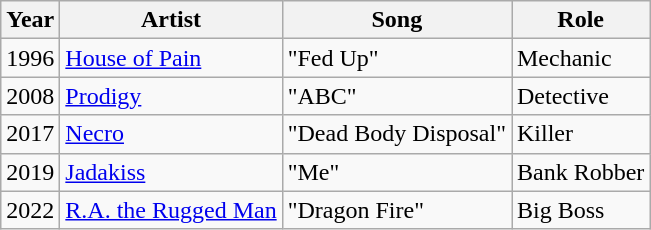<table class="wikitable sortable">
<tr>
<th>Year</th>
<th>Artist</th>
<th>Song</th>
<th>Role</th>
</tr>
<tr>
<td>1996</td>
<td><a href='#'>House of Pain</a></td>
<td>"Fed Up"</td>
<td>Mechanic</td>
</tr>
<tr>
<td>2008</td>
<td><a href='#'>Prodigy</a></td>
<td>"ABC"</td>
<td>Detective</td>
</tr>
<tr>
<td>2017</td>
<td><a href='#'>Necro</a></td>
<td>"Dead Body Disposal"</td>
<td>Killer</td>
</tr>
<tr>
<td>2019</td>
<td><a href='#'>Jadakiss</a></td>
<td>"Me"</td>
<td>Bank Robber</td>
</tr>
<tr>
<td>2022</td>
<td><a href='#'>R.A. the Rugged Man</a></td>
<td>"Dragon Fire"</td>
<td>Big Boss </td>
</tr>
</table>
